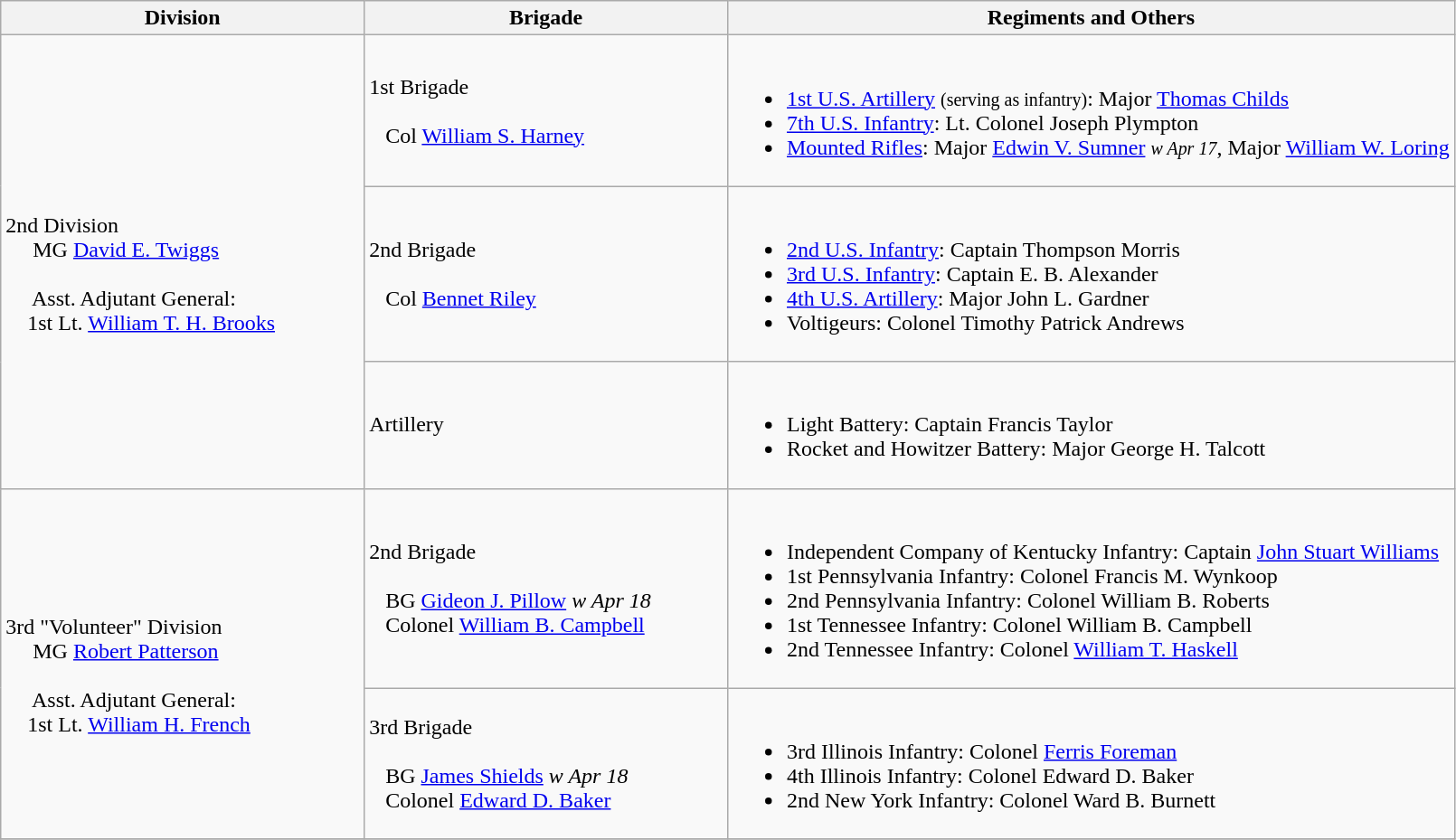<table class="wikitable">
<tr>
<th width=25%>Division</th>
<th width=25%>Brigade</th>
<th>Regiments and Others</th>
</tr>
<tr>
<td rowspan=3><br>2nd Division
<br>    
MG <a href='#'>David E. Twiggs</a><br>
<br>    
Asst. Adjutant General:
<br>    1st Lt. <a href='#'>William T. H. Brooks</a></td>
<td>1st Brigade<br><br>  
Col <a href='#'>William S. Harney</a></td>
<td><br><ul><li><a href='#'>1st U.S. Artillery</a> <small>(serving as infantry)</small>: Major <a href='#'>Thomas Childs</a></li><li><a href='#'>7th U.S. Infantry</a>: Lt. Colonel Joseph Plympton</li><li><a href='#'>Mounted Rifles</a>: Major <a href='#'>Edwin V. Sumner</a> <small><em>w Apr 17</em></small>, Major <a href='#'>William W. Loring</a></li></ul></td>
</tr>
<tr>
<td>2nd Brigade<br><br>  
Col <a href='#'>Bennet Riley</a></td>
<td><br><ul><li><a href='#'>2nd U.S. Infantry</a>: Captain Thompson Morris</li><li><a href='#'>3rd U.S. Infantry</a>: Captain E. B. Alexander</li><li><a href='#'>4th U.S. Artillery</a>: Major John L. Gardner</li><li>Voltigeurs: Colonel Timothy Patrick Andrews</li></ul></td>
</tr>
<tr>
<td>Artillery</td>
<td><br><ul><li>Light Battery: Captain Francis Taylor</li><li>Rocket and Howitzer Battery: Major George H. Talcott</li></ul></td>
</tr>
<tr>
<td rowspan=2><br>3rd "Volunteer" Division
<br>    
MG <a href='#'>Robert Patterson</a><br>
<br>    
Asst. Adjutant General:
<br>    1st Lt. <a href='#'>William H. French</a></td>
<td>2nd Brigade<br><br>  
BG <a href='#'>Gideon J. Pillow</a> <em>w Apr 18</em>
<br>  
Colonel <a href='#'>William B. Campbell</a></td>
<td><br><ul><li>Independent Company of Kentucky Infantry: Captain <a href='#'>John Stuart Williams</a></li><li>1st Pennsylvania Infantry: Colonel Francis M. Wynkoop</li><li>2nd Pennsylvania Infantry: Colonel William B. Roberts</li><li>1st Tennessee Infantry: Colonel William B. Campbell</li><li>2nd Tennessee Infantry: Colonel <a href='#'>William T. Haskell</a></li></ul></td>
</tr>
<tr>
<td>3rd Brigade<br><br>  
BG <a href='#'>James Shields</a> <em>w Apr 18</em>
<br>  
Colonel <a href='#'>Edward D. Baker</a></td>
<td><br><ul><li>3rd Illinois Infantry: Colonel <a href='#'>Ferris Foreman</a></li><li>4th Illinois Infantry: Colonel Edward D. Baker</li><li>2nd New York Infantry: Colonel Ward B. Burnett</li></ul></td>
</tr>
<tr>
</tr>
</table>
